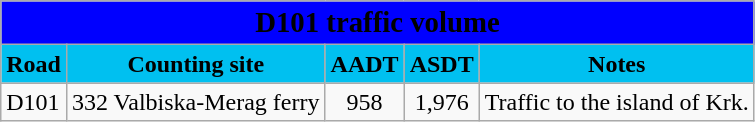<table class="wikitable">
<tr>
<td colspan=5 bgcolor=blue align=center style=margin-top:15><span><big><strong>D101 traffic volume</strong></big></span></td>
</tr>
<tr>
<td align=center bgcolor=00c0f0><strong>Road</strong></td>
<td align=center bgcolor=00c0f0><strong>Counting site</strong></td>
<td align=center bgcolor=00c0f0><strong>AADT</strong></td>
<td align=center bgcolor=00c0f0><strong>ASDT</strong></td>
<td align=center bgcolor=00c0f0><strong>Notes</strong></td>
</tr>
<tr>
<td> D101</td>
<td>332 Valbiska-Merag ferry</td>
<td align=center>958</td>
<td align=center>1,976</td>
<td>Traffic to the island of Krk.</td>
</tr>
</table>
